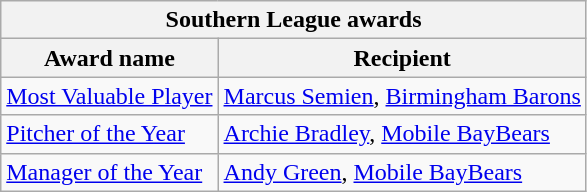<table class="wikitable">
<tr>
<th colspan="2">Southern League awards</th>
</tr>
<tr>
<th>Award name</th>
<th>Recipient</th>
</tr>
<tr>
<td><a href='#'>Most Valuable Player</a></td>
<td><a href='#'>Marcus Semien</a>, <a href='#'>Birmingham Barons</a></td>
</tr>
<tr>
<td><a href='#'>Pitcher of the Year</a></td>
<td><a href='#'>Archie Bradley</a>, <a href='#'>Mobile BayBears</a></td>
</tr>
<tr>
<td><a href='#'>Manager of the Year</a></td>
<td><a href='#'>Andy Green</a>, <a href='#'>Mobile BayBears</a></td>
</tr>
</table>
